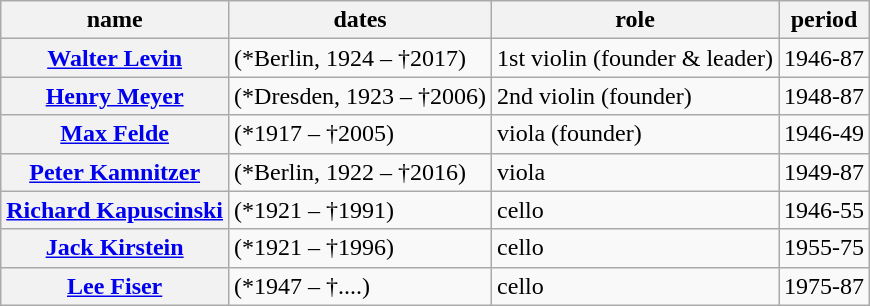<table class="wikitable">
<tr>
<th>name</th>
<th>dates</th>
<th>role</th>
<th>period</th>
</tr>
<tr>
<th><a href='#'>Walter Levin</a></th>
<td>(*Berlin, 1924 – †2017)</td>
<td>1st violin (founder & leader)</td>
<td>1946-87</td>
</tr>
<tr>
<th><a href='#'>Henry Meyer</a></th>
<td>(*Dresden, 1923 – †2006)</td>
<td>2nd violin (founder)</td>
<td>1948-87</td>
</tr>
<tr>
<th><a href='#'>Max Felde</a></th>
<td>(*1917 – †2005)</td>
<td>viola (founder)</td>
<td>1946-49</td>
</tr>
<tr>
<th><a href='#'>Peter Kamnitzer</a></th>
<td>(*Berlin, 1922 – †2016)</td>
<td>viola</td>
<td>1949-87</td>
</tr>
<tr>
<th><a href='#'>Richard Kapuscinski</a></th>
<td>(*1921 – †1991)</td>
<td>cello</td>
<td>1946-55</td>
</tr>
<tr>
<th><a href='#'>Jack Kirstein</a></th>
<td>(*1921 – †1996)</td>
<td>cello</td>
<td>1955-75</td>
</tr>
<tr>
<th><a href='#'>Lee Fiser</a></th>
<td>(*1947 – †....)</td>
<td>cello</td>
<td>1975-87</td>
</tr>
</table>
